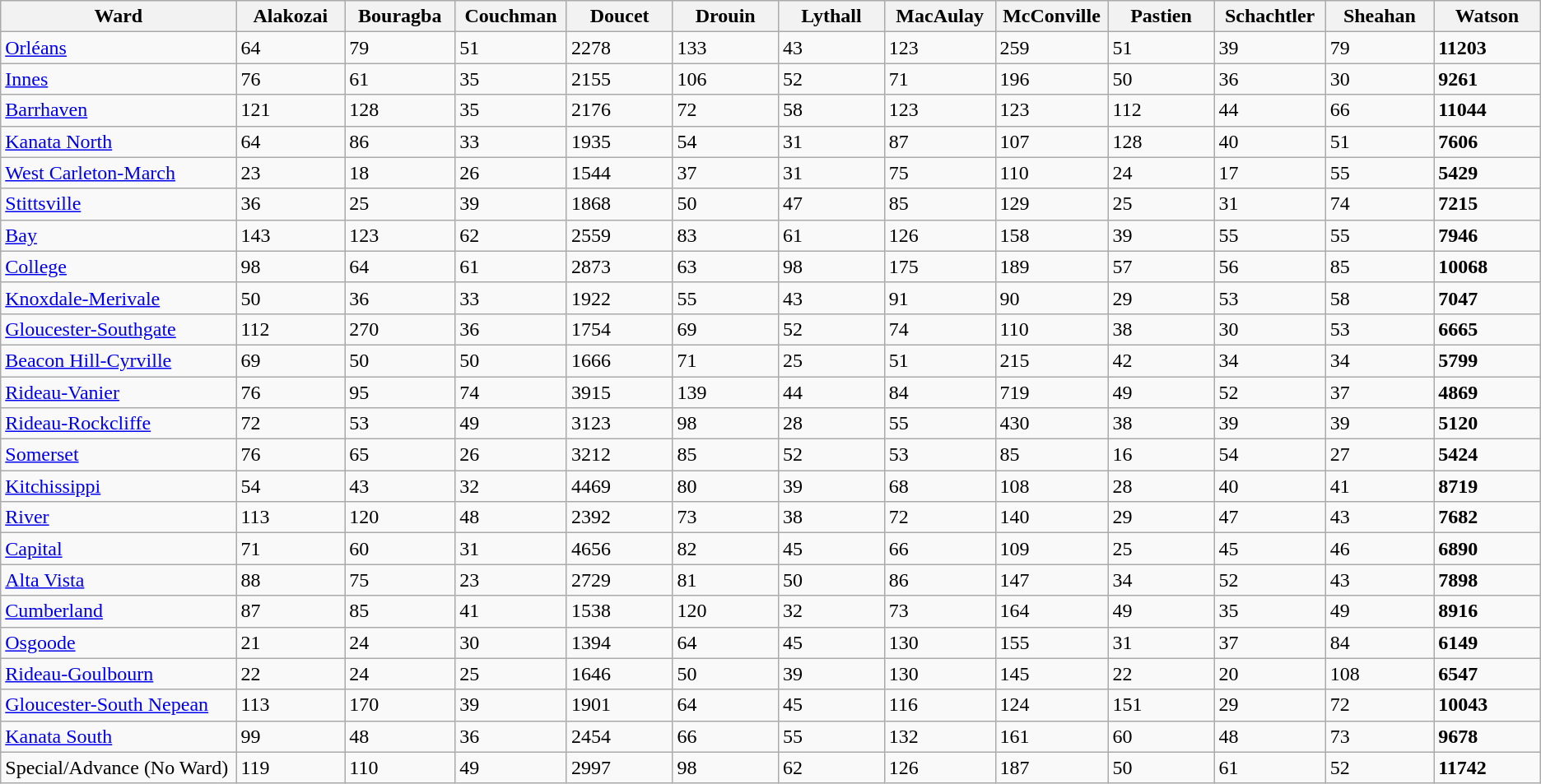<table class="wikitable">
<tr>
<th bgcolor="#DDDDFF" width="200px">Ward</th>
<th bgcolor="#DDDDFF" width="85px">Alakozai</th>
<th bgcolor="#DDDDFF" width="85px">Bouragba</th>
<th bgcolor="#DDDDFF" width="85px">Couchman</th>
<th bgcolor="#DDDDFF" width="85px">Doucet</th>
<th bgcolor="#DDDDFF" width="85px">Drouin</th>
<th bgcolor="#DDDDFF" width="85px">Lythall</th>
<th bgcolor="#DDDDFF" width="85px">MacAulay</th>
<th bgcolor="#DDDDFF" width="85px">McConville</th>
<th bgcolor="#DDDDFF" width="85px">Pastien</th>
<th bgcolor="#DDDDFF" width="85px">Schachtler</th>
<th bgcolor="#DDDDFF" width="85px">Sheahan</th>
<th bgcolor="#DDDDFF" width="85px">Watson</th>
</tr>
<tr>
<td><a href='#'>Orléans</a></td>
<td>64</td>
<td>79</td>
<td>51</td>
<td>2278</td>
<td>133</td>
<td>43</td>
<td>123</td>
<td>259</td>
<td>51</td>
<td>39</td>
<td>79</td>
<td><strong>11203</strong></td>
</tr>
<tr>
<td><a href='#'>Innes</a></td>
<td>76</td>
<td>61</td>
<td>35</td>
<td>2155</td>
<td>106</td>
<td>52</td>
<td>71</td>
<td>196</td>
<td>50</td>
<td>36</td>
<td>30</td>
<td><strong>9261</strong></td>
</tr>
<tr>
<td><a href='#'>Barrhaven</a></td>
<td>121</td>
<td>128</td>
<td>35</td>
<td>2176</td>
<td>72</td>
<td>58</td>
<td>123</td>
<td>123</td>
<td>112</td>
<td>44</td>
<td>66</td>
<td><strong>11044</strong></td>
</tr>
<tr>
<td><a href='#'>Kanata North</a></td>
<td>64</td>
<td>86</td>
<td>33</td>
<td>1935</td>
<td>54</td>
<td>31</td>
<td>87</td>
<td>107</td>
<td>128</td>
<td>40</td>
<td>51</td>
<td><strong>7606</strong></td>
</tr>
<tr>
<td><a href='#'>West Carleton-March</a></td>
<td>23</td>
<td>18</td>
<td>26</td>
<td>1544</td>
<td>37</td>
<td>31</td>
<td>75</td>
<td>110</td>
<td>24</td>
<td>17</td>
<td>55</td>
<td><strong>5429</strong></td>
</tr>
<tr>
<td><a href='#'>Stittsville</a></td>
<td>36</td>
<td>25</td>
<td>39</td>
<td>1868</td>
<td>50</td>
<td>47</td>
<td>85</td>
<td>129</td>
<td>25</td>
<td>31</td>
<td>74</td>
<td><strong>7215</strong></td>
</tr>
<tr>
<td><a href='#'>Bay</a></td>
<td>143</td>
<td>123</td>
<td>62</td>
<td>2559</td>
<td>83</td>
<td>61</td>
<td>126</td>
<td>158</td>
<td>39</td>
<td>55</td>
<td>55</td>
<td><strong>7946</strong></td>
</tr>
<tr>
<td><a href='#'>College</a></td>
<td>98</td>
<td>64</td>
<td>61</td>
<td>2873</td>
<td>63</td>
<td>98</td>
<td>175</td>
<td>189</td>
<td>57</td>
<td>56</td>
<td>85</td>
<td><strong>10068</strong></td>
</tr>
<tr>
<td><a href='#'>Knoxdale-Merivale</a></td>
<td>50</td>
<td>36</td>
<td>33</td>
<td>1922</td>
<td>55</td>
<td>43</td>
<td>91</td>
<td>90</td>
<td>29</td>
<td>53</td>
<td>58</td>
<td><strong>7047</strong></td>
</tr>
<tr>
<td><a href='#'>Gloucester-Southgate</a></td>
<td>112</td>
<td>270</td>
<td>36</td>
<td>1754</td>
<td>69</td>
<td>52</td>
<td>74</td>
<td>110</td>
<td>38</td>
<td>30</td>
<td>53</td>
<td><strong>6665</strong></td>
</tr>
<tr>
<td><a href='#'>Beacon Hill-Cyrville</a></td>
<td>69</td>
<td>50</td>
<td>50</td>
<td>1666</td>
<td>71</td>
<td>25</td>
<td>51</td>
<td>215</td>
<td>42</td>
<td>34</td>
<td>34</td>
<td><strong>5799</strong></td>
</tr>
<tr>
<td><a href='#'>Rideau-Vanier</a></td>
<td>76</td>
<td>95</td>
<td>74</td>
<td>3915</td>
<td>139</td>
<td>44</td>
<td>84</td>
<td>719</td>
<td>49</td>
<td>52</td>
<td>37</td>
<td><strong>4869</strong></td>
</tr>
<tr>
<td><a href='#'>Rideau-Rockcliffe</a></td>
<td>72</td>
<td>53</td>
<td>49</td>
<td>3123</td>
<td>98</td>
<td>28</td>
<td>55</td>
<td>430</td>
<td>38</td>
<td>39</td>
<td>39</td>
<td><strong>5120</strong></td>
</tr>
<tr>
<td><a href='#'>Somerset</a></td>
<td>76</td>
<td>65</td>
<td>26</td>
<td>3212</td>
<td>85</td>
<td>52</td>
<td>53</td>
<td>85</td>
<td>16</td>
<td>54</td>
<td>27</td>
<td><strong>5424</strong></td>
</tr>
<tr>
<td><a href='#'>Kitchissippi</a></td>
<td>54</td>
<td>43</td>
<td>32</td>
<td>4469</td>
<td>80</td>
<td>39</td>
<td>68</td>
<td>108</td>
<td>28</td>
<td>40</td>
<td>41</td>
<td><strong>8719</strong></td>
</tr>
<tr>
<td><a href='#'>River</a></td>
<td>113</td>
<td>120</td>
<td>48</td>
<td>2392</td>
<td>73</td>
<td>38</td>
<td>72</td>
<td>140</td>
<td>29</td>
<td>47</td>
<td>43</td>
<td><strong>7682</strong></td>
</tr>
<tr>
<td><a href='#'>Capital</a></td>
<td>71</td>
<td>60</td>
<td>31</td>
<td>4656</td>
<td>82</td>
<td>45</td>
<td>66</td>
<td>109</td>
<td>25</td>
<td>45</td>
<td>46</td>
<td><strong>6890</strong></td>
</tr>
<tr>
<td><a href='#'>Alta Vista</a></td>
<td>88</td>
<td>75</td>
<td>23</td>
<td>2729</td>
<td>81</td>
<td>50</td>
<td>86</td>
<td>147</td>
<td>34</td>
<td>52</td>
<td>43</td>
<td><strong>7898</strong></td>
</tr>
<tr>
<td><a href='#'>Cumberland</a></td>
<td>87</td>
<td>85</td>
<td>41</td>
<td>1538</td>
<td>120</td>
<td>32</td>
<td>73</td>
<td>164</td>
<td>49</td>
<td>35</td>
<td>49</td>
<td><strong>8916</strong></td>
</tr>
<tr>
<td><a href='#'>Osgoode</a></td>
<td>21</td>
<td>24</td>
<td>30</td>
<td>1394</td>
<td>64</td>
<td>45</td>
<td>130</td>
<td>155</td>
<td>31</td>
<td>37</td>
<td>84</td>
<td><strong>6149</strong></td>
</tr>
<tr>
<td><a href='#'>Rideau-Goulbourn</a></td>
<td>22</td>
<td>24</td>
<td>25</td>
<td>1646</td>
<td>50</td>
<td>39</td>
<td>130</td>
<td>145</td>
<td>22</td>
<td>20</td>
<td>108</td>
<td><strong>6547</strong></td>
</tr>
<tr>
<td><a href='#'>Gloucester-South Nepean</a></td>
<td>113</td>
<td>170</td>
<td>39</td>
<td>1901</td>
<td>64</td>
<td>45</td>
<td>116</td>
<td>124</td>
<td>151</td>
<td>29</td>
<td>72</td>
<td><strong>10043</strong></td>
</tr>
<tr>
<td><a href='#'>Kanata South</a></td>
<td>99</td>
<td>48</td>
<td>36</td>
<td>2454</td>
<td>66</td>
<td>55</td>
<td>132</td>
<td>161</td>
<td>60</td>
<td>48</td>
<td>73</td>
<td><strong>9678</strong></td>
</tr>
<tr>
<td>Special/Advance (No Ward)</td>
<td>119</td>
<td>110</td>
<td>49</td>
<td>2997</td>
<td>98</td>
<td>62</td>
<td>126</td>
<td>187</td>
<td>50</td>
<td>61</td>
<td>52</td>
<td><strong>11742</strong></td>
</tr>
</table>
